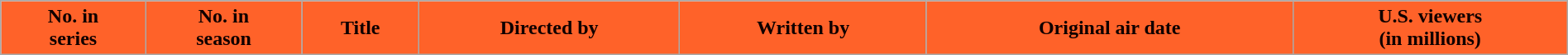<table class="wikitable plainrowheaders" style="width: 100%; margin-right:0;">
<tr>
<th style="background-color: #FF6229; color: #100000;">No. in<br>series</th>
<th style="background-color: #FF6229; color: #100000;">No. in<br>season</th>
<th style="background-color: #FF6229; color: #100000;">Title</th>
<th style="background-color: #FF6229; color: #100000;">Directed by</th>
<th style="background-color: #FF6229; color: #100000;">Written by</th>
<th style="background-color: #FF6229; color: #100000;">Original air date</th>
<th style="background-color: #FF6229; color: #100000;">U.S. viewers<br>(in millions)<br>













</th>
</tr>
</table>
